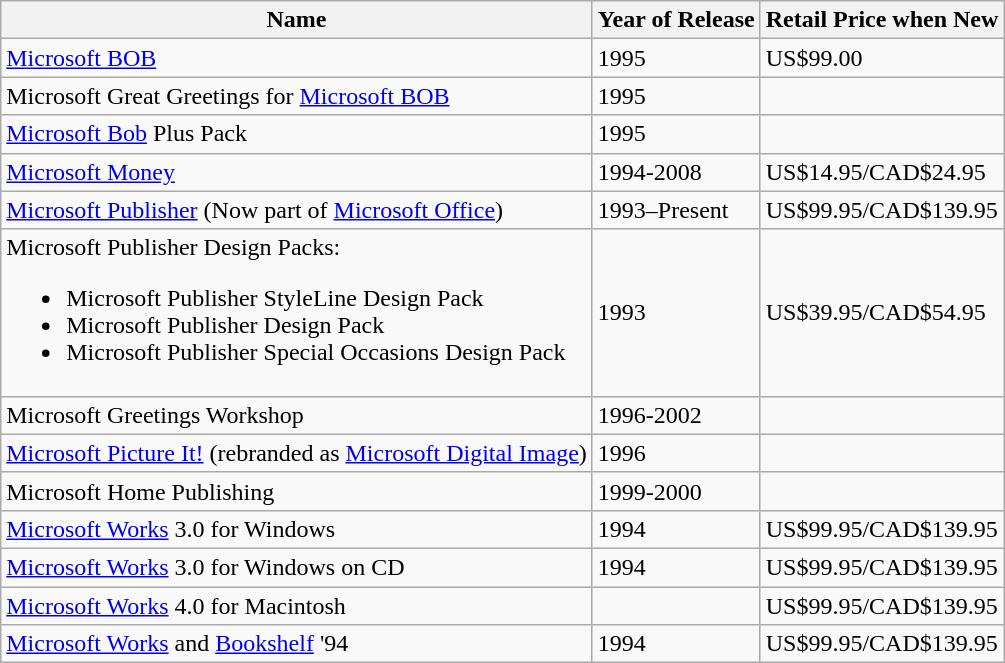<table class="wikitable">
<tr>
<th>Name</th>
<th>Year of Release</th>
<th>Retail Price when New</th>
</tr>
<tr>
<td><a href='#'>Microsoft BOB</a></td>
<td>1995</td>
<td>US$99.00</td>
</tr>
<tr>
<td>Microsoft Great Greetings for <a href='#'>Microsoft BOB</a></td>
<td>1995</td>
<td></td>
</tr>
<tr>
<td><a href='#'>Microsoft Bob</a> Plus Pack</td>
<td>1995</td>
<td></td>
</tr>
<tr>
<td><a href='#'>Microsoft Money</a></td>
<td>1994-2008</td>
<td>US$14.95/CAD$24.95</td>
</tr>
<tr>
<td><a href='#'>Microsoft Publisher</a> (Now part of <a href='#'>Microsoft Office</a>)</td>
<td>1993–Present</td>
<td>US$99.95/CAD$139.95</td>
</tr>
<tr>
<td>Microsoft Publisher Design Packs:<br><ul><li>Microsoft Publisher StyleLine Design Pack</li><li>Microsoft Publisher Design Pack</li><li>Microsoft Publisher Special Occasions Design Pack</li></ul></td>
<td>1993</td>
<td>US$39.95/CAD$54.95</td>
</tr>
<tr>
<td>Microsoft Greetings Workshop</td>
<td>1996-2002</td>
<td></td>
</tr>
<tr>
<td><a href='#'>Microsoft Picture It!</a> (rebranded as <a href='#'>Microsoft Digital Image</a>)</td>
<td>1996</td>
<td></td>
</tr>
<tr>
<td>Microsoft Home Publishing</td>
<td>1999-2000</td>
<td></td>
</tr>
<tr>
<td><a href='#'>Microsoft Works</a> 3.0 for Windows</td>
<td>1994</td>
<td>US$99.95/CAD$139.95</td>
</tr>
<tr>
<td><a href='#'>Microsoft Works</a> 3.0 for Windows on CD</td>
<td>1994</td>
<td>US$99.95/CAD$139.95</td>
</tr>
<tr>
<td><a href='#'>Microsoft Works</a> 4.0 for Macintosh</td>
<td></td>
<td>US$99.95/CAD$139.95</td>
</tr>
<tr>
<td><a href='#'>Microsoft Works</a> and <a href='#'>Bookshelf</a> '94</td>
<td>1994</td>
<td>US$99.95/CAD$139.95</td>
</tr>
</table>
